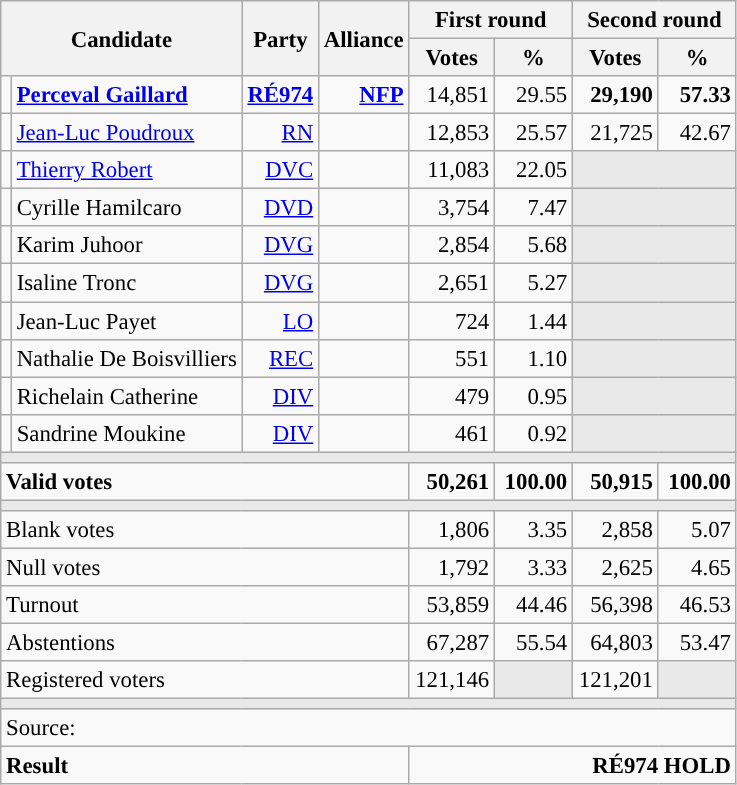<table class="wikitable" style="text-align:right;font-size:95%;">
<tr>
<th colspan="2" rowspan="2">Candidate</th>
<th colspan="1" rowspan="2">Party</th>
<th colspan="1" rowspan="2">Alliance</th>
<th colspan="2">First round</th>
<th colspan="2">Second round</th>
</tr>
<tr>
<th style="width:50px;">Votes</th>
<th style="width:45px;">%</th>
<th style="width:50px;">Votes</th>
<th style="width:45px;">%</th>
</tr>
<tr>
<td style="color:inherit;background:"></td>
<td style="text-align:left;"><strong><a href='#'>Perceval Gaillard</a></strong></td>
<td><a href='#'><strong>RÉ974</strong></a></td>
<td><a href='#'><strong>NFP</strong></a></td>
<td>14,851</td>
<td>29.55</td>
<td><strong>29,190</strong></td>
<td><strong>57.33</strong></td>
</tr>
<tr>
<td style="color:inherit;background:"></td>
<td style="text-align:left;"><a href='#'>Jean-Luc Poudroux</a></td>
<td><a href='#'>RN</a></td>
<td></td>
<td>12,853</td>
<td>25.57</td>
<td>21,725</td>
<td>42.67</td>
</tr>
<tr>
<td style="color:inherit;background:"></td>
<td style="text-align:left;"><a href='#'>Thierry Robert</a></td>
<td><a href='#'>DVC</a></td>
<td></td>
<td>11,083</td>
<td>22.05</td>
<td colspan="2" rowspan="1" style="background:#E9E9E9;"></td>
</tr>
<tr>
<td style="color:inherit;background:"></td>
<td style="text-align:left;">Cyrille Hamilcaro</td>
<td><a href='#'>DVD</a></td>
<td></td>
<td>3,754</td>
<td>7.47</td>
<td colspan="2" rowspan="1" style="background:#E9E9E9;"></td>
</tr>
<tr>
<td style="color:inherit;background:"></td>
<td style="text-align:left;">Karim Juhoor</td>
<td><a href='#'>DVG</a></td>
<td></td>
<td>2,854</td>
<td>5.68</td>
<td colspan="2" rowspan="1" style="background:#E9E9E9;"></td>
</tr>
<tr>
<td style="color:inherit;background:"></td>
<td style="text-align:left;">Isaline Tronc</td>
<td><a href='#'>DVG</a></td>
<td></td>
<td>2,651</td>
<td>5.27</td>
<td colspan="2" rowspan="1" style="background:#E9E9E9;"></td>
</tr>
<tr>
<td style="color:inherit;background:"></td>
<td style="text-align:left;">Jean-Luc Payet</td>
<td><a href='#'>LO</a></td>
<td></td>
<td>724</td>
<td>1.44</td>
<td colspan="2" style="background:#E9E9E9;"></td>
</tr>
<tr>
<td style="color:inherit;background:"></td>
<td style="text-align:left;">Nathalie De Boisvilliers</td>
<td><a href='#'>REC</a></td>
<td></td>
<td>551</td>
<td>1.10</td>
<td colspan="2" style="background:#E9E9E9;"></td>
</tr>
<tr>
<td style="color:inherit;background:"></td>
<td style="text-align:left;">Richelain Catherine</td>
<td><a href='#'>DIV</a></td>
<td></td>
<td>479</td>
<td>0.95</td>
<td colspan="2" style="background:#E9E9E9;"></td>
</tr>
<tr>
<td style="color:inherit;background:"></td>
<td style="text-align:left;">Sandrine Moukine</td>
<td><a href='#'>DIV</a></td>
<td></td>
<td>461</td>
<td>0.92</td>
<td colspan="2" style="background:#E9E9E9;"></td>
</tr>
<tr>
<td colspan="8" style="background:#E9E9E9;"></td>
</tr>
<tr style="font-weight:bold;">
<td colspan="4" style="text-align:left;">Valid votes</td>
<td>50,261</td>
<td>100.00</td>
<td>50,915</td>
<td>100.00</td>
</tr>
<tr>
<td colspan="8" style="background:#E9E9E9;"></td>
</tr>
<tr>
<td colspan="4" style="text-align:left;">Blank votes</td>
<td>1,806</td>
<td>3.35</td>
<td>2,858</td>
<td>5.07</td>
</tr>
<tr>
<td colspan="4" style="text-align:left;">Null votes</td>
<td>1,792</td>
<td>3.33</td>
<td>2,625</td>
<td>4.65</td>
</tr>
<tr>
<td colspan="4" style="text-align:left;">Turnout</td>
<td>53,859</td>
<td>44.46</td>
<td>56,398</td>
<td>46.53</td>
</tr>
<tr>
<td colspan="4" style="text-align:left;">Abstentions</td>
<td>67,287</td>
<td>55.54</td>
<td>64,803</td>
<td>53.47</td>
</tr>
<tr>
<td colspan="4" style="text-align:left;">Registered voters</td>
<td>121,146</td>
<td style="background:#E9E9E9;"></td>
<td>121,201</td>
<td style="background:#E9E9E9;"></td>
</tr>
<tr>
<td colspan="8" style="background:#E9E9E9;"></td>
</tr>
<tr>
<td colspan="8" style="text-align:left;">Source: </td>
</tr>
<tr style="font-weight:bold">
<td colspan="4" style="text-align:left;">Result</td>
<td colspan="4" style="background-color:">RÉ974 HOLD</td>
</tr>
</table>
